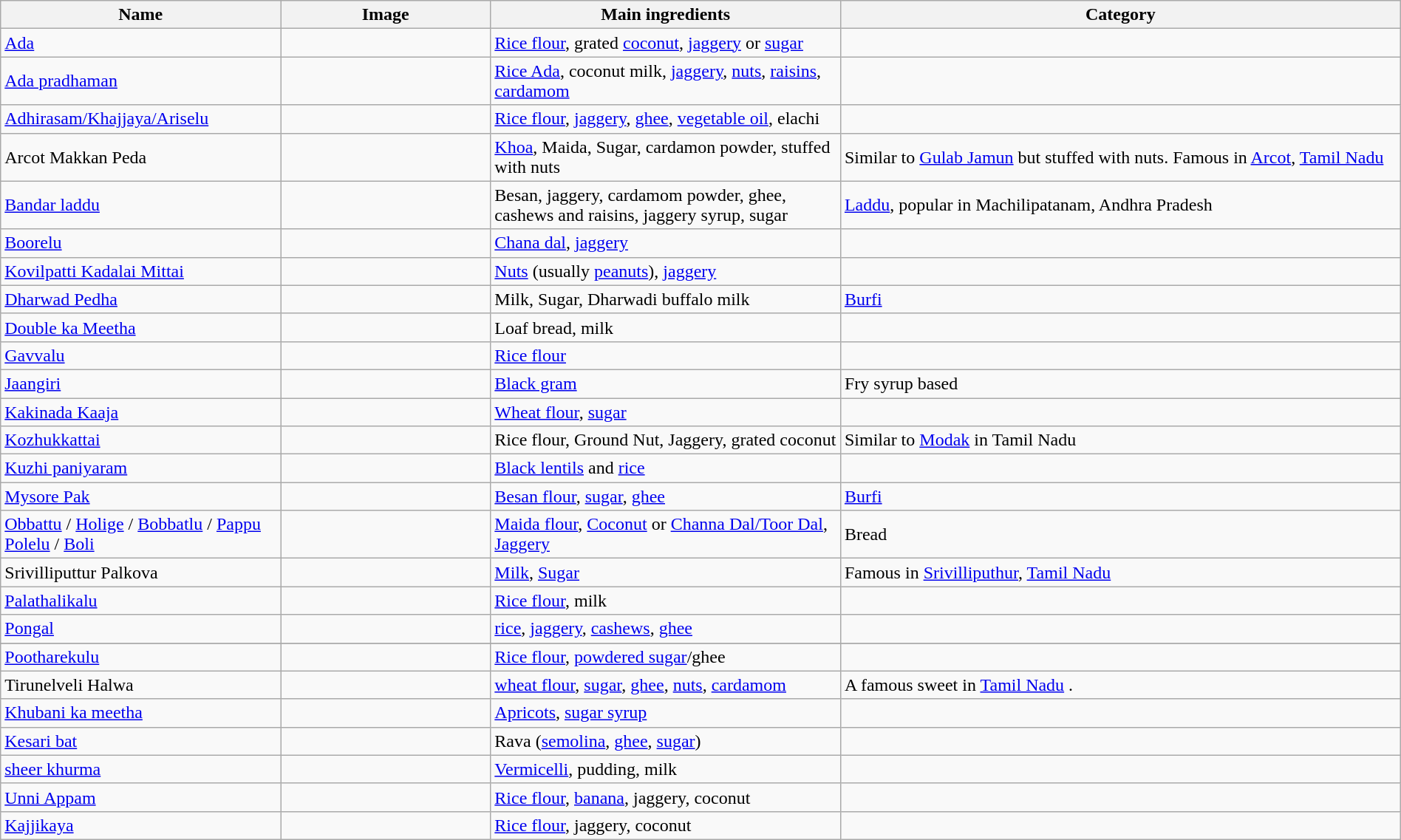<table class="wikitable sortable" style="width:100%;">
<tr>
<th style="width:20%;">Name</th>
<th style="width:15%;">Image</th>
<th style="width:25%;">Main ingredients</th>
<th style="width:40%;">Category</th>
</tr>
<tr>
<td><a href='#'>Ada</a></td>
<td></td>
<td><a href='#'>Rice flour</a>, grated <a href='#'>coconut</a>, <a href='#'>jaggery</a> or <a href='#'>sugar</a></td>
<td></td>
</tr>
<tr>
<td><a href='#'>Ada pradhaman</a></td>
<td></td>
<td><a href='#'>Rice Ada</a>, coconut milk, <a href='#'>jaggery</a>, <a href='#'>nuts</a>, <a href='#'>raisins</a>, <a href='#'>cardamom</a></td>
<td></td>
</tr>
<tr>
<td><a href='#'>Adhirasam/Khajjaya/Ariselu</a></td>
<td></td>
<td><a href='#'>Rice flour</a>, <a href='#'>jaggery</a>, <a href='#'>ghee</a>, <a href='#'>vegetable oil</a>, elachi</td>
<td></td>
</tr>
<tr>
<td>Arcot Makkan Peda</td>
<td></td>
<td><a href='#'>Khoa</a>, Maida, Sugar, cardamon powder, stuffed with nuts</td>
<td>Similar to <a href='#'>Gulab Jamun</a> but stuffed with nuts. Famous in <a href='#'>Arcot</a>, <a href='#'>Tamil Nadu</a></td>
</tr>
<tr>
<td><a href='#'>Bandar laddu</a></td>
<td></td>
<td>Besan, jaggery, cardamom powder, ghee, cashews and raisins, jaggery syrup, sugar</td>
<td><a href='#'>Laddu</a>, popular in Machilipatanam, Andhra Pradesh</td>
</tr>
<tr>
<td><a href='#'>Boorelu</a></td>
<td></td>
<td><a href='#'>Chana dal</a>, <a href='#'>jaggery</a></td>
<td></td>
</tr>
<tr>
<td><a href='#'>Kovilpatti Kadalai Mittai</a></td>
<td></td>
<td><a href='#'>Nuts</a> (usually <a href='#'>peanuts</a>), <a href='#'>jaggery</a></td>
<td></td>
</tr>
<tr>
<td><a href='#'>Dharwad Pedha</a></td>
<td></td>
<td>Milk, Sugar, Dharwadi buffalo milk</td>
<td><a href='#'>Burfi</a></td>
</tr>
<tr>
<td><a href='#'>Double ka Meetha</a></td>
<td></td>
<td>Loaf bread, milk</td>
<td></td>
</tr>
<tr>
<td><a href='#'>Gavvalu</a></td>
<td></td>
<td><a href='#'>Rice flour</a></td>
<td></td>
</tr>
<tr>
<td><a href='#'>Jaangiri</a></td>
<td></td>
<td><a href='#'>Black gram</a></td>
<td>Fry syrup based</td>
</tr>
<tr>
<td><a href='#'>Kakinada Kaaja</a></td>
<td></td>
<td><a href='#'>Wheat flour</a>, <a href='#'>sugar</a></td>
<td></td>
</tr>
<tr>
<td><a href='#'>Kozhukkattai</a></td>
<td></td>
<td>Rice flour, Ground Nut, Jaggery, grated coconut</td>
<td>Similar to <a href='#'>Modak</a> in Tamil Nadu</td>
</tr>
<tr>
<td><a href='#'>Kuzhi paniyaram</a></td>
<td></td>
<td><a href='#'>Black lentils</a> and <a href='#'>rice</a></td>
<td></td>
</tr>
<tr>
<td><a href='#'>Mysore Pak</a></td>
<td></td>
<td><a href='#'>Besan flour</a>, <a href='#'>sugar</a>, <a href='#'>ghee</a></td>
<td><a href='#'>Burfi</a></td>
</tr>
<tr>
<td><a href='#'>Obbattu</a> / <a href='#'>Holige</a> / <a href='#'>Bobbatlu</a> / <a href='#'>Pappu Polelu</a> / <a href='#'>Boli</a></td>
<td></td>
<td><a href='#'>Maida flour</a>, <a href='#'>Coconut</a> or <a href='#'>Channa Dal/Toor Dal</a>, <a href='#'>Jaggery</a></td>
<td>Bread</td>
</tr>
<tr>
<td>Srivilliputtur Palkova</td>
<td></td>
<td><a href='#'>Milk</a>, <a href='#'>Sugar</a></td>
<td>Famous in <a href='#'>Srivilliputhur</a>, <a href='#'>Tamil Nadu</a></td>
</tr>
<tr>
<td><a href='#'>Palathalikalu</a></td>
<td></td>
<td><a href='#'>Rice flour</a>, milk</td>
<td></td>
</tr>
<tr>
<td><a href='#'>Pongal</a></td>
<td></td>
<td><a href='#'>rice</a>, <a href='#'>jaggery</a>, <a href='#'>cashews</a>, <a href='#'>ghee</a></td>
<td></td>
</tr>
<tr>
</tr>
<tr Payasam (milk, rice, or semiya, or any fruit, or wheat, sugar or jaggery, cardamom)>
<td><a href='#'>Pootharekulu</a></td>
<td></td>
<td><a href='#'>Rice flour</a>, <a href='#'>powdered sugar</a>/ghee</td>
<td></td>
</tr>
<tr>
<td>Tirunelveli Halwa</td>
<td></td>
<td><a href='#'>wheat flour</a>, <a href='#'>sugar</a>, <a href='#'>ghee</a>, <a href='#'>nuts</a>, <a href='#'>cardamom</a></td>
<td>A famous sweet in <a href='#'>Tamil Nadu</a> .</td>
</tr>
<tr>
<td><a href='#'>Khubani ka meetha</a></td>
<td></td>
<td><a href='#'>Apricots</a>, <a href='#'>sugar syrup</a></td>
<td></td>
</tr>
<tr>
<td><a href='#'>Kesari bat</a></td>
<td></td>
<td>Rava (<a href='#'>semolina</a>, <a href='#'>ghee</a>, <a href='#'>sugar</a>)</td>
<td></td>
</tr>
<tr>
<td><a href='#'>sheer khurma</a></td>
<td></td>
<td><a href='#'>Vermicelli</a>, pudding, milk</td>
<td></td>
</tr>
<tr>
<td><a href='#'>Unni Appam</a></td>
<td></td>
<td><a href='#'>Rice flour</a>, <a href='#'>banana</a>, jaggery, coconut</td>
<td></td>
</tr>
<tr>
<td><a href='#'>Kajjikaya</a></td>
<td></td>
<td><a href='#'>Rice flour</a>, jaggery, coconut</td>
<td></td>
</tr>
</table>
